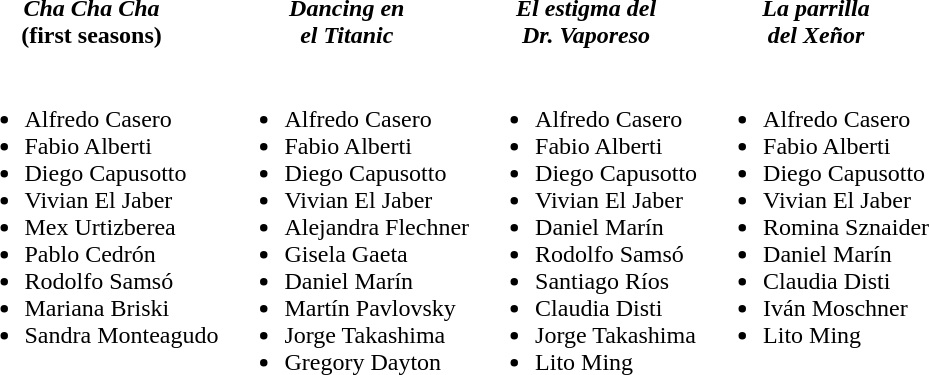<table>
<tr>
<th valign="top"><em>Cha Cha Cha</em><br>(first seasons)</th>
<th><em>Dancing en<br>el Titanic</em></th>
<th><em>El estigma del<br>Dr. Vaporeso</em></th>
<th><em>La parrilla<br>del Xeñor</em></th>
</tr>
<tr>
<td valign="top"><br><ul><li>Alfredo Casero</li><li>Fabio Alberti</li><li>Diego Capusotto</li><li>Vivian El Jaber</li><li>Mex Urtizberea</li><li>Pablo Cedrón</li><li>Rodolfo Samsó</li><li>Mariana Briski</li><li>Sandra Monteagudo</li></ul></td>
<td valign="top"><br><ul><li>Alfredo Casero</li><li>Fabio Alberti</li><li>Diego Capusotto</li><li>Vivian El Jaber</li><li>Alejandra Flechner</li><li>Gisela Gaeta</li><li>Daniel Marín</li><li>Martín Pavlovsky</li><li>Jorge Takashima</li><li>Gregory Dayton</li></ul></td>
<td valign="top"><br><ul><li>Alfredo Casero</li><li>Fabio Alberti</li><li>Diego Capusotto</li><li>Vivian El Jaber</li><li>Daniel Marín</li><li>Rodolfo Samsó</li><li>Santiago Ríos</li><li>Claudia Disti</li><li>Jorge Takashima</li><li>Lito Ming</li></ul></td>
<td valign="top"><br><ul><li>Alfredo Casero</li><li>Fabio Alberti</li><li>Diego Capusotto</li><li>Vivian El Jaber</li><li>Romina Sznaider</li><li>Daniel Marín</li><li>Claudia Disti</li><li>Iván Moschner</li><li>Lito Ming</li></ul></td>
</tr>
</table>
